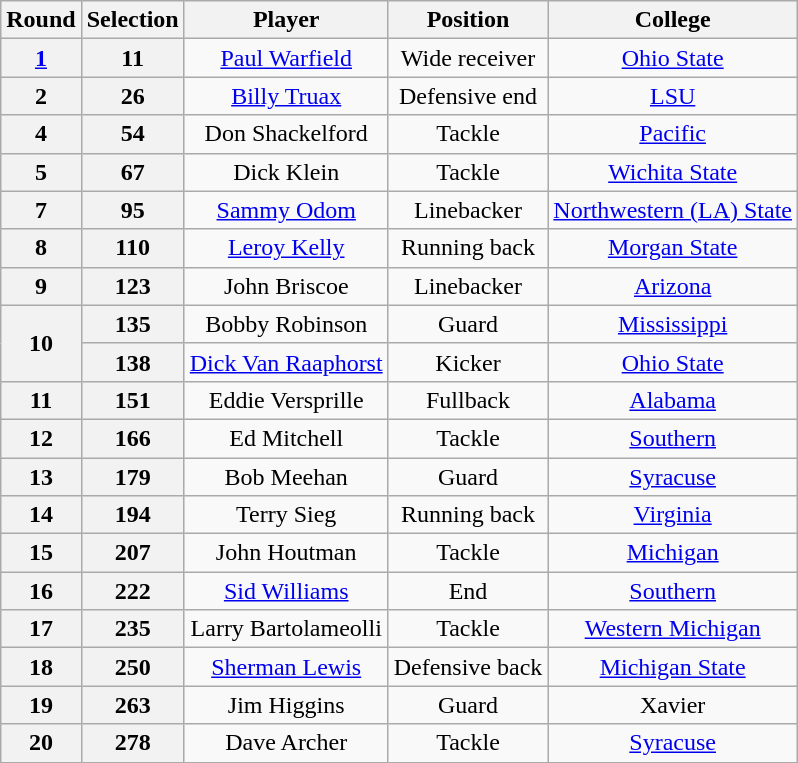<table class="wikitable" style="text-align:center;">
<tr>
<th>Round</th>
<th>Selection</th>
<th>Player</th>
<th>Position</th>
<th>College</th>
</tr>
<tr>
<th><a href='#'>1</a></th>
<th>11</th>
<td><a href='#'>Paul Warfield</a></td>
<td>Wide receiver</td>
<td><a href='#'>Ohio State</a></td>
</tr>
<tr>
<th>2</th>
<th>26</th>
<td><a href='#'>Billy Truax</a></td>
<td>Defensive end</td>
<td><a href='#'>LSU</a></td>
</tr>
<tr>
<th>4</th>
<th>54</th>
<td>Don Shackelford</td>
<td>Tackle</td>
<td><a href='#'>Pacific</a></td>
</tr>
<tr>
<th>5</th>
<th>67</th>
<td>Dick Klein</td>
<td>Tackle</td>
<td><a href='#'>Wichita State</a></td>
</tr>
<tr>
<th>7</th>
<th>95</th>
<td><a href='#'>Sammy Odom</a></td>
<td>Linebacker</td>
<td><a href='#'>Northwestern (LA) State</a></td>
</tr>
<tr>
<th>8</th>
<th>110</th>
<td><a href='#'>Leroy Kelly</a></td>
<td>Running back</td>
<td><a href='#'>Morgan State</a></td>
</tr>
<tr>
<th>9</th>
<th>123</th>
<td>John Briscoe</td>
<td>Linebacker</td>
<td><a href='#'>Arizona</a></td>
</tr>
<tr>
<th rowspan="2">10</th>
<th>135</th>
<td>Bobby Robinson</td>
<td>Guard</td>
<td><a href='#'>Mississippi</a></td>
</tr>
<tr>
<th>138</th>
<td><a href='#'>Dick Van Raaphorst</a></td>
<td>Kicker</td>
<td><a href='#'>Ohio State</a></td>
</tr>
<tr>
<th>11</th>
<th>151</th>
<td>Eddie Versprille</td>
<td>Fullback</td>
<td><a href='#'>Alabama</a></td>
</tr>
<tr>
<th>12</th>
<th>166</th>
<td>Ed Mitchell</td>
<td>Tackle</td>
<td><a href='#'>Southern</a></td>
</tr>
<tr>
<th>13</th>
<th>179</th>
<td>Bob Meehan</td>
<td>Guard</td>
<td><a href='#'>Syracuse</a></td>
</tr>
<tr>
<th>14</th>
<th>194</th>
<td>Terry Sieg</td>
<td>Running back</td>
<td><a href='#'>Virginia</a></td>
</tr>
<tr>
<th>15</th>
<th>207</th>
<td>John Houtman</td>
<td>Tackle</td>
<td><a href='#'>Michigan</a></td>
</tr>
<tr>
<th>16</th>
<th>222</th>
<td><a href='#'>Sid Williams</a></td>
<td>End</td>
<td><a href='#'>Southern</a></td>
</tr>
<tr>
<th>17</th>
<th>235</th>
<td>Larry Bartolameolli</td>
<td>Tackle</td>
<td><a href='#'>Western Michigan</a></td>
</tr>
<tr>
<th>18</th>
<th>250</th>
<td><a href='#'>Sherman Lewis</a></td>
<td>Defensive back</td>
<td><a href='#'>Michigan State</a></td>
</tr>
<tr>
<th>19</th>
<th>263</th>
<td>Jim Higgins</td>
<td>Guard</td>
<td>Xavier</td>
</tr>
<tr>
<th>20</th>
<th>278</th>
<td>Dave Archer</td>
<td>Tackle</td>
<td><a href='#'>Syracuse</a></td>
</tr>
</table>
